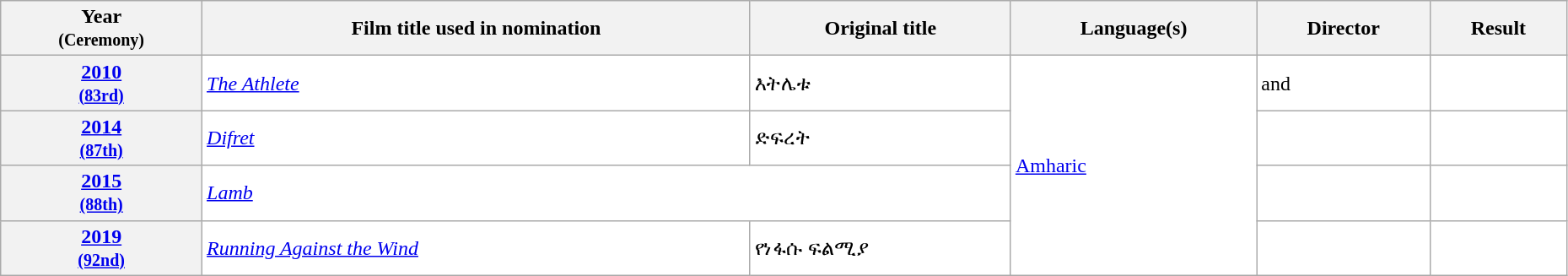<table class="wikitable sortable" width="98%" style="background:#ffffff;">
<tr>
<th>Year<br><small>(Ceremony)</small></th>
<th>Film title used in nomination</th>
<th>Original title</th>
<th>Language(s)</th>
<th>Director</th>
<th>Result</th>
</tr>
<tr>
<th align="center"><a href='#'>2010</a><br><small><a href='#'>(83rd)</a></small></th>
<td><em><a href='#'>The Athlete</a></em></td>
<td>እትሌቱ</td>
<td rowspan="4"><a href='#'>Amharic</a></td>
<td> and </td>
<td></td>
</tr>
<tr>
<th align="center"><a href='#'>2014</a><br><small><a href='#'>(87th)</a></small></th>
<td><em><a href='#'>Difret</a></em></td>
<td>ድፍረት</td>
<td></td>
<td></td>
</tr>
<tr>
<th align="center"><a href='#'>2015</a><br><small><a href='#'>(88th)</a></small></th>
<td colspan="2"><em><a href='#'>Lamb</a></em></td>
<td></td>
<td></td>
</tr>
<tr>
<th align="center"><a href='#'>2019</a><br><small><a href='#'>(92nd)</a></small></th>
<td><em><a href='#'>Running Against the Wind</a></em></td>
<td>የነፋሱ ፍልሚያ</td>
<td></td>
<td></td>
</tr>
</table>
